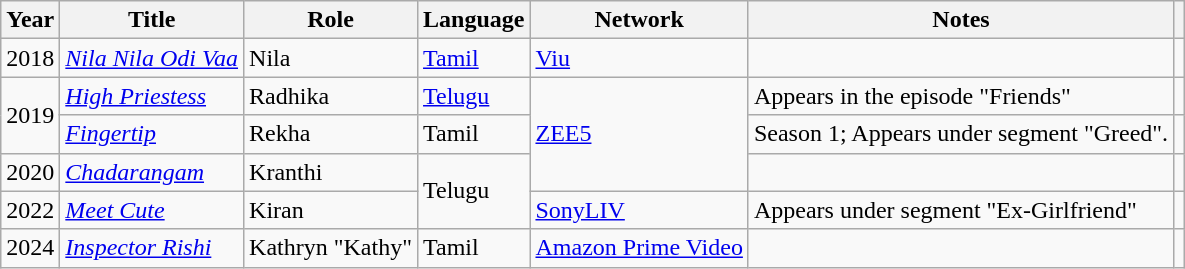<table class="wikitable plainrowheaders sortable">
<tr>
<th scope="col">Year</th>
<th scope="col">Title</th>
<th scope="col">Role</th>
<th scope ="col">Language</th>
<th scope="col">Network</th>
<th scope="col">Notes</th>
<th scope="col" class="unsortable"></th>
</tr>
<tr>
<td>2018</td>
<td><em><a href='#'>Nila Nila Odi Vaa</a></em></td>
<td>Nila</td>
<td><a href='#'>Tamil</a></td>
<td><a href='#'>Viu</a></td>
<td></td>
<td></td>
</tr>
<tr>
<td rowspan="2">2019</td>
<td><em><a href='#'>High Priestess</a></em></td>
<td>Radhika</td>
<td><a href='#'>Telugu</a></td>
<td rowspan="3"><a href='#'>ZEE5</a></td>
<td>Appears in the episode "Friends"</td>
<td></td>
</tr>
<tr>
<td><em><a href='#'>Fingertip</a></em></td>
<td>Rekha</td>
<td>Tamil</td>
<td>Season 1; Appears under segment "Greed".</td>
<td></td>
</tr>
<tr>
<td>2020</td>
<td><em><a href='#'>Chadarangam</a></em></td>
<td>Kranthi</td>
<td rowspan="2">Telugu</td>
<td></td>
<td></td>
</tr>
<tr>
<td>2022</td>
<td><em><a href='#'>Meet Cute</a></em></td>
<td>Kiran</td>
<td><a href='#'>SonyLIV</a></td>
<td>Appears under segment "Ex-Girlfriend"</td>
<td></td>
</tr>
<tr>
<td>2024</td>
<td><em><a href='#'>Inspector Rishi</a></em></td>
<td>Kathryn "Kathy"</td>
<td>Tamil</td>
<td><a href='#'>Amazon Prime Video</a></td>
<td></td>
<td></td>
</tr>
</table>
